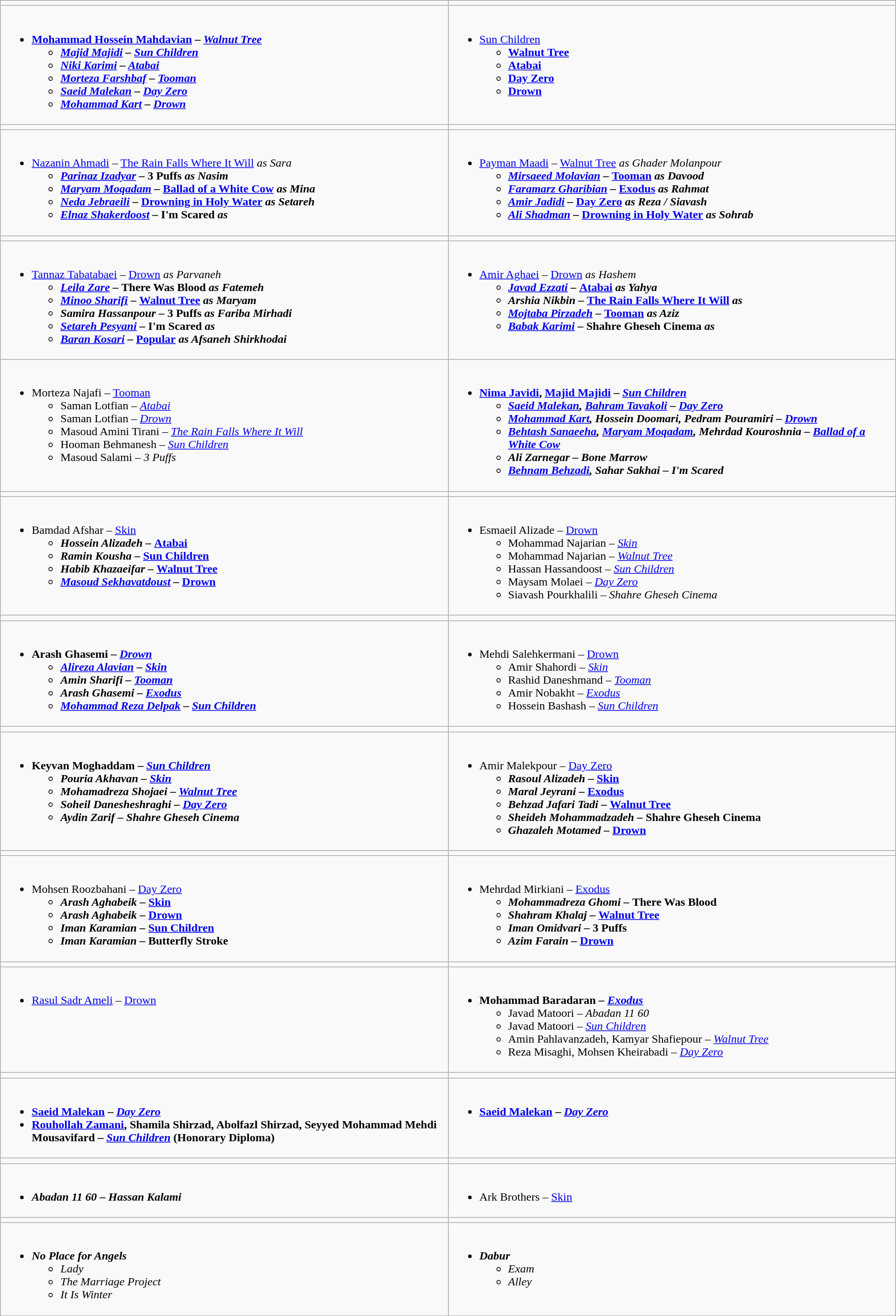<table class="wikitable">
<tr>
<td style="vertical-align:top; width:50%;"></td>
<td style="vertical-align:top; width:50%;"></td>
</tr>
<tr>
<td valign="top"><br><ul><li><strong><a href='#'>Mohammad Hossein Mahdavian</a></strong> <strong>– <em><a href='#'>Walnut Tree</a><strong><em><ul><li><a href='#'>Majid Majidi</a> – </em><a href='#'>Sun Children</a><em></li><li><a href='#'>Niki Karimi</a> – </em><a href='#'>Atabai</a><em></li><li><a href='#'>Morteza Farshbaf</a> – </em><a href='#'>Tooman</a><em></li><li><a href='#'>Saeid Malekan</a> – <a href='#'></em>Day Zero<em></a></li><li><a href='#'>Mohammad Kart</a> – </em><a href='#'>Drown</a><em></li></ul></li></ul></td>
<td valign="top"><br><ul><li></em></strong><a href='#'>Sun Children</a><strong><em><ul><li></em><a href='#'>Walnut Tree</a><em></li><li></em><a href='#'>Atabai</a><em></li><li><a href='#'></em>Day Zero<em></a></li><li></em><a href='#'>Drown</a><em></li></ul></li></ul></td>
</tr>
<tr>
<td style="vertical-align:top; width:50%;"></td>
<td style="vertical-align:top; width:50%;"></td>
</tr>
<tr>
<td valign="top"><br><ul><li></strong><a href='#'>Nazanin Ahmadi</a> – </em><a href='#'>The Rain Falls Where It Will</a><em> as Sara<strong><ul><li><a href='#'>Parinaz Izadyar</a> – </em>3 Puffs<em> as Nasim</li><li><a href='#'>Maryam Moqadam</a> – </em><a href='#'>Ballad of a White Cow</a><em> as Mina</li><li><a href='#'>Neda Jebraeili</a> – </em><a href='#'>Drowning in Holy Water</a><em> as Setareh</li><li><a href='#'>Elnaz Shakerdoost</a> – </em>I'm Scared<em> as</li></ul></li></ul></td>
<td valign="top"><br><ul><li></strong><a href='#'>Payman Maadi</a><strong> </strong>– </em><a href='#'>Walnut Tree</a><em> as Ghader Molanpour<strong><ul><li><a href='#'>Mirsaeed Molavian</a> – </em><a href='#'>Tooman</a><em> as Davood</li><li><a href='#'>Faramarz Gharibian</a> – <a href='#'></em>Exodus<em></a> as Rahmat</li><li><a href='#'>Amir Jadidi</a> – <a href='#'></em>Day Zero<em></a> as Reza / Siavash</li><li><a href='#'>Ali Shadman</a> – </em><a href='#'>Drowning in Holy Water</a><em> as Sohrab</li></ul></li></ul></td>
</tr>
<tr>
<td style="vertical-align:top; width:50%;"></td>
<td style="vertical-align:top; width:50%;"></td>
</tr>
<tr>
<td valign="top"><br><ul><li></strong><a href='#'>Tannaz Tabatabaei</a><strong> </strong>– </em><a href='#'>Drown</a><em> as Parvaneh<strong><ul><li><a href='#'>Leila Zare</a> – </em>There Was Blood<em> as Fatemeh</li><li><a href='#'>Minoo Sharifi</a> – </em><a href='#'>Walnut Tree</a><em> as Maryam</li><li>Samira Hassanpour – </em>3 Puffs<em> as Fariba Mirhadi</li><li><a href='#'>Setareh Pesyani</a> – </em>I'm Scared<em> as</li><li><a href='#'>Baran Kosari</a> – </em><a href='#'>Popular</a><em> as Afsaneh Shirkhodai</li></ul></li></ul></td>
<td valign="top"><br><ul><li></strong><a href='#'>Amir Aghaei</a><strong> </strong>– </em><a href='#'>Drown</a><em> as Hashem<strong><ul><li><a href='#'>Javad Ezzati</a> – </em><a href='#'>Atabai</a><em> as Yahya</li><li>Arshia Nikbin – </em><a href='#'>The Rain Falls Where It Will</a><em> as</li><li><a href='#'>Mojtaba Pirzadeh</a> – </em><a href='#'>Tooman</a><em> as Aziz</li><li><a href='#'>Babak Karimi</a> – </em>Shahre Gheseh Cinema<em> as</li></ul></li></ul></td>
</tr>
<tr>
<td style="vertical-align:top; width:50%;"><br><ul><li></strong>Morteza Najafi – </em><a href='#'>Tooman</a></em></strong><ul><li>Saman Lotfian – <em><a href='#'>Atabai</a></em></li><li>Saman Lotfian – <em><a href='#'>Drown</a></em></li><li>Masoud Amini Tirani – <em><a href='#'>The Rain Falls Where It Will</a></em></li><li>Hooman Behmanesh – <em><a href='#'>Sun Children</a></em></li><li>Masoud Salami – <em>3 Puffs</em></li></ul></li></ul></td>
<td style="vertical-align:top; width:50%;"><br><ul><li><strong><a href='#'>Nima Javidi</a>, <a href='#'>Majid Majidi</a> – <em><a href='#'>Sun Children</a><strong><em><ul><li><a href='#'>Saeid Malekan</a>, <a href='#'>Bahram Tavakoli</a> – <a href='#'></em>Day Zero<em></a></li><li><a href='#'>Mohammad Kart</a>, Hossein Doomari, Pedram Pouramiri – </em><a href='#'>Drown</a><em></li><li><a href='#'>Behtash Sanaeeha</a>, <a href='#'>Maryam Moqadam</a>, Mehrdad Kouroshnia – </em><a href='#'>Ballad of a White Cow</a><em></li><li>Ali Zarnegar – </em>Bone Marrow<em></li><li><a href='#'>Behnam Behzadi</a>, Sahar Sakhai – </em>I'm Scared<em></li></ul></li></ul></td>
</tr>
<tr>
<td style="vertical-align:top; width:50%;"></td>
<td style="vertical-align:top; width:50%;"></td>
</tr>
<tr>
<td valign="top"><br><ul><li></strong>Bamdad Afshar – <a href='#'></em>Skin<em></a><strong><ul><li>Hossein Alizadeh – </em><a href='#'>Atabai</a><em></li><li>Ramin Kousha – </em><a href='#'>Sun Children</a><em></li><li>Habib Khazaeifar – </em><a href='#'>Walnut Tree</a><em></li><li><a href='#'>Masoud Sekhavatdoust</a> – </em><a href='#'>Drown</a><em></li></ul></li></ul></td>
<td><br><ul><li></strong>Esmaeil Alizade<strong> </strong>– </em><a href='#'>Drown</a></em></strong><ul><li>Mohammad Najarian – <a href='#'><em>Skin</em></a></li><li>Mohammad Najarian – <em><a href='#'>Walnut Tree</a></em></li><li>Hassan Hassandoost – <em><a href='#'>Sun Children</a></em></li><li>Maysam Molaei – <a href='#'><em>Day Zero</em></a></li><li>Siavash Pourkhalili – <em>Shahre Gheseh Cinema</em></li></ul></li></ul></td>
</tr>
<tr>
<td style="vertical-align:top; width:50%;"></td>
<td style="vertical-align:top; width:50%;"></td>
</tr>
<tr>
<td valign="top"><br><ul><li><strong>Arash Ghasemi</strong> <strong>– <em><a href='#'>Drown</a><strong><em><ul><li><a href='#'>Alireza Alavian</a> – </em><a href='#'>Skin</a><em></li><li>Amin Sharifi – </em><a href='#'>Tooman</a><em></li><li>Arash Ghasemi – <a href='#'></em>Exodus<em></a></li><li><a href='#'>Mohammad Reza Delpak</a> – </em><a href='#'>Sun Children</a><em></li></ul></li></ul></td>
<td valign="top"><br><ul><li></strong>Mehdi Salehkermani<strong> </strong>– </em><a href='#'>Drown</a></em></strong><ul><li>Amir Shahordi – <a href='#'><em>Skin</em></a></li><li>Rashid Daneshmand – <em><a href='#'>Tooman</a></em></li><li>Amir Nobakht – <a href='#'><em>Exodus</em></a></li><li>Hossein Bashash – <em><a href='#'>Sun Children</a></em></li></ul></li></ul></td>
</tr>
<tr>
<td style="vertical-align:top; width:50%;"></td>
<td style="vertical-align:top; width:50%;"></td>
</tr>
<tr>
<td valign="top"><br><ul><li><strong>Keyvan Moghaddam – <em><a href='#'>Sun Children</a><strong><em><ul><li>Pouria Akhavan – <a href='#'></em>Skin<em></a></li><li>Mohamadreza Shojaei – </em><a href='#'>Walnut Tree</a><em></li><li>Soheil Danesheshraghi – <a href='#'>Day Zero</a></li><li>Aydin Zarif – </em>Shahre Gheseh Cinema<em></li></ul></li></ul></td>
<td><br><ul><li></strong>Amir Malekpour<strong> </strong>– <a href='#'></em>Day Zero<em></a><strong><ul><li>Rasoul Alizadeh – </em><a href='#'>Skin</a><em></li><li>Maral Jeyrani – <a href='#'></em>Exodus<em></a></li><li>Behzad Jafari Tadi – </em><a href='#'>Walnut Tree</a><em></li><li>Sheideh Mohammadzadeh – </em>Shahre Gheseh Cinema<em></li><li>Ghazaleh Motamed – </em><a href='#'>Drown</a><em></li></ul></li></ul></td>
</tr>
<tr>
<td style="vertical-align:top; width:50%;"></td>
<td style="vertical-align:top; width:50%;"></td>
</tr>
<tr>
<td valign="top"><br><ul><li></strong>Mohsen Roozbahani<strong> </strong>– <a href='#'></em>Day Zero<em></a><strong><ul><li>Arash Aghabeik – </em><a href='#'>Skin</a><em></li><li>Arash Aghabeik – </em><a href='#'>Drown</a><em></li><li>Iman Karamian – </em><a href='#'>Sun Children</a><em></li><li>Iman Karamian – </em>Butterfly Stroke<em></li></ul></li></ul></td>
<td valign="top"><br><ul><li></strong>Mehrdad Mirkiani – <a href='#'></em>Exodus<em></a><strong><ul><li>Mohammadreza Ghomi – </em>There Was Blood<em></li><li>Shahram Khalaj – </em><a href='#'>Walnut Tree</a><em></li><li>Iman Omidvari – </em>3 Puffs<em></li><li>Azim Farain – </em><a href='#'>Drown</a><em></li></ul></li></ul></td>
</tr>
<tr>
<td style="vertical-align:top; width:50%;"></td>
<td style="vertical-align:top; width:50%;"></td>
</tr>
<tr>
<td valign="top"><br><ul><li></strong><a href='#'>Rasul Sadr Ameli</a><strong> </strong>– </em><a href='#'>Drown</a></em></strong></li></ul></td>
<td valign="top"><br><ul><li><strong>Mohammad Baradaran – <a href='#'><em>Exodus</em></a></strong><ul><li>Javad Matoori <em>– Abadan 11 60</em></li><li>Javad Matoori <em>– <a href='#'>Sun Children</a></em></li><li>Amin Pahlavanzadeh, Kamyar Shafiepour – <em><a href='#'>Walnut Tree</a></em></li><li>Reza Misaghi, Mohsen Kheirabadi – <a href='#'><em>Day Zero</em></a></li></ul></li></ul></td>
</tr>
<tr>
<td style="vertical-align:top; width:50%;"></td>
<td style="vertical-align:top; width:50%;"></td>
</tr>
<tr>
<td valign="top"><br><ul><li><strong><a href='#'>Saeid Malekan</a> – <a href='#'><em>Day Zero</em></a></strong></li><li><strong><a href='#'>Rouhollah Zamani</a>,  Shamila Shirzad, Abolfazl Shirzad, Seyyed Mohammad Mehdi Mousavifard</strong> <strong>–</strong> <strong><em><a href='#'>Sun Children</a></em></strong> <strong>(Honorary Diploma)</strong></li></ul></td>
<td valign="top"><br><ul><li><strong><a href='#'>Saeid Malekan</a> – <a href='#'><em>Day Zero</em></a></strong></li></ul></td>
</tr>
<tr>
<td style="vertical-align:top; width:50%;"></td>
<td style="vertical-align:top; width:50%;"></td>
</tr>
<tr>
<td valign="top"><br><ul><li><strong><em>Abadan 11 60</em></strong> <strong>– <em>Hassan Kalami<strong><em></li></ul></td>
<td><br><ul><li></strong>Ark Brothers – </em><a href='#'>Skin</a></em></strong></li></ul></td>
</tr>
<tr>
<td style="vertical-align:top; width:50%;"></td>
<td style="vertical-align:top; width:50%;"></td>
</tr>
<tr>
<td valign="top"><br><ul><li><strong><em>No Place for Angels</em></strong><ul><li><em>Lady</em></li><li><em>The Marriage Project</em></li><li><em>It Is Winter</em></li></ul></li></ul></td>
<td valign="top"><br><ul><li><strong><em>Dabur</em></strong><ul><li><em>Exam</em></li><li><em>Alley</em></li></ul></li></ul></td>
</tr>
</table>
